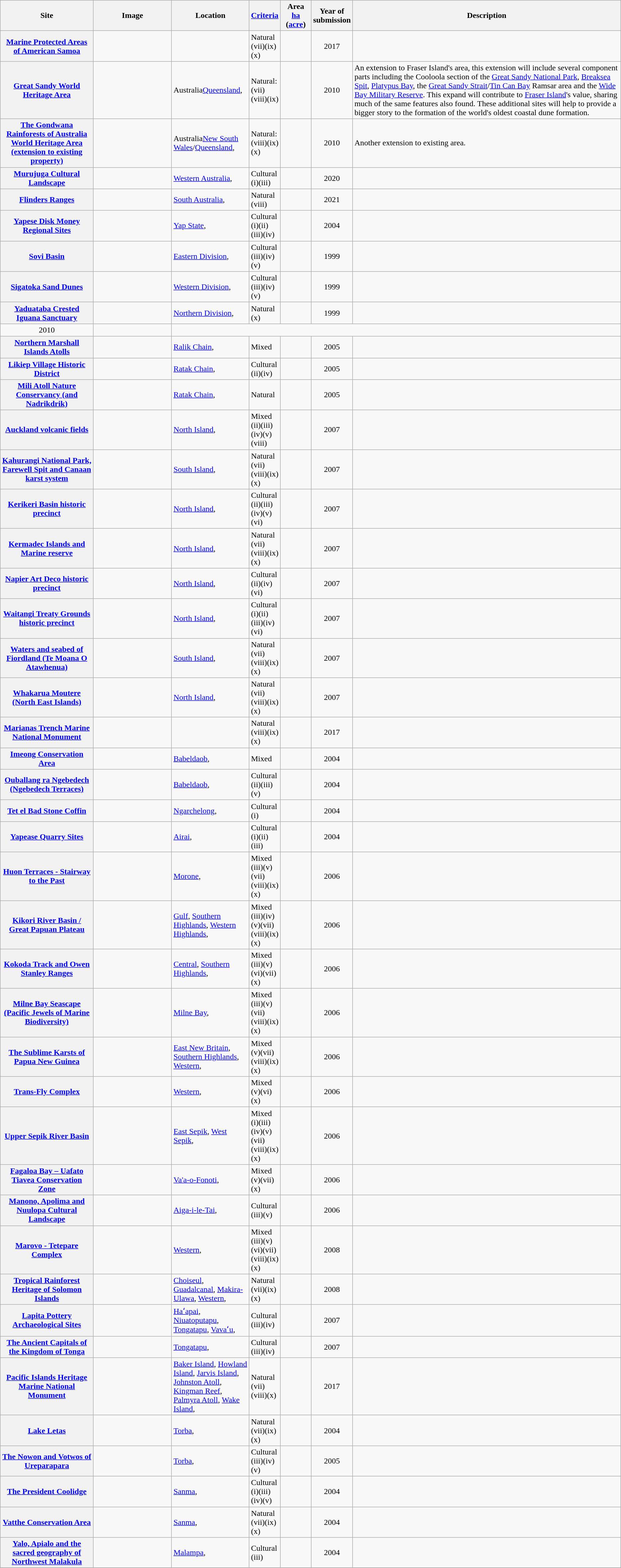<table class="wikitable sortable">
<tr>
<th scope="col" style="width:15%;">Site</th>
<th scope="col" class="unsortable" style="width:150px;">Image</th>
<th scope="col" style="width:12.5%;">Location</th>
<th scope="row" style="width:5%;"><a href='#'>Criteria</a></th>
<th scope="col" style="width:5%;">Area<br><a href='#'>ha</a> (<a href='#'>acre</a>)<br></th>
<th scope="col" style="width:5%;">Year of submission</th>
<th scope="col" class="unsortable">Description</th>
</tr>
<tr>
<th><a href='#'>Marine Protected Areas of American Samoa</a></th>
<td></td>
<td><br><small></small></td>
<td>Natural (vii)(ix)(x)</td>
<td></td>
<td align="center">2017</td>
<td></td>
</tr>
<tr>
<th scope="row"><a href='#'>Great Sandy World Heritage Area</a></th>
<td></td>
<td><span>Australia</span><a href='#'>Queensland</a>, <br><small></small></td>
<td>Natural:<br> (vii)(viii)(ix)</td>
<td></td>
<td align="center">2010<br></td>
<td>An extension to Fraser Island's area, this extension will include several component parts including the Cooloola section of the <a href='#'>Great Sandy National Park</a>, <a href='#'>Breaksea Spit</a>, <a href='#'>Platypus Bay</a>, the <a href='#'>Great Sandy Strait</a>/<a href='#'>Tin Can Bay</a> Ramsar area and the <a href='#'>Wide Bay Military Reserve</a>. This expand will contribute to <a href='#'>Fraser Island</a>'s value, sharing much of the same features also found. These additional sites will help to provide a bigger story to the formation of the world's oldest coastal dune formation.</td>
</tr>
<tr>
<th scope="row"><a href='#'>The Gondwana Rainforests of Australia World Heritage Area (extension to existing property)</a></th>
<td></td>
<td><span>Australia</span><a href='#'>New South Wales</a>/<a href='#'>Queensland</a>, <br><small></small></td>
<td>Natural:<br> (viii)(ix)(x)</td>
<td align="center"></td>
<td align="center">2010<br></td>
<td>Another extension to existing area.</td>
</tr>
<tr>
<th><a href='#'>Murujuga Cultural Landscape</a></th>
<td></td>
<td><a href='#'>Western Australia</a>, <br><small></small></td>
<td>Cultural (i)(iii)</td>
<td></td>
<td align="center">2020</td>
<td></td>
</tr>
<tr>
<th><a href='#'>Flinders Ranges</a></th>
<td></td>
<td><a href='#'>South Australia</a>, <br><small></small></td>
<td>Natural (viii)</td>
<td></td>
<td align="center">2021</td>
<td></td>
</tr>
<tr>
<th><a href='#'>Yapese Disk Money Regional Sites</a></th>
<td></td>
<td><a href='#'>Yap State</a>, <br><small></small></td>
<td>Cultural (i)(ii)(iii)(iv)</td>
<td></td>
<td align="center">2004</td>
<td></td>
</tr>
<tr>
<th><a href='#'>Sovi Basin</a></th>
<td></td>
<td><a href='#'>Eastern Division</a>, <br><small></small></td>
<td>Cultural (iii)(iv)(v)</td>
<td></td>
<td align="center">1999</td>
<td></td>
</tr>
<tr>
<th><a href='#'>Sigatoka Sand Dunes</a></th>
<td></td>
<td><a href='#'>Western Division</a>, <br><small></small></td>
<td>Cultural (iii)(iv)(v)</td>
<td></td>
<td align="center">1999</td>
<td></td>
</tr>
<tr>
<th><a href='#'>Yaduataba Crested Iguana Sanctuary</a></th>
<td></td>
<td><a href='#'>Northern Division</a>, <br><small></small></td>
<td>Natural (x)</td>
<td></td>
<td align="center">1999</td>
<td></td>
</tr>
<tr>
<td align="center">2010</td>
<td></td>
</tr>
<tr>
<th><a href='#'>Northern Marshall Islands Atolls</a></th>
<td></td>
<td><a href='#'>Ralik Chain</a>, <br><small></small></td>
<td>Mixed</td>
<td></td>
<td align="center">2005</td>
<td></td>
</tr>
<tr>
<th><a href='#'>Likiep Village Historic District</a></th>
<td></td>
<td><a href='#'>Ratak Chain</a>, <br><small></small></td>
<td>Cultural (ii)(iv)</td>
<td></td>
<td align="center">2005</td>
<td></td>
</tr>
<tr>
<th><a href='#'>Mili Atoll Nature Conservancy (and Nadrikdrik)</a></th>
<td></td>
<td><a href='#'>Ratak Chain</a>, <br><small></small></td>
<td>Natural</td>
<td></td>
<td align="center">2005</td>
<td></td>
</tr>
<tr>
<th><a href='#'>Auckland volcanic fields</a></th>
<td></td>
<td><a href='#'>North Island</a>, <br><small></small></td>
<td>Mixed (ii)(iii)(iv)(v)(viii)</td>
<td></td>
<td align="center">2007</td>
<td></td>
</tr>
<tr>
<th><a href='#'>Kahurangi National Park, Farewell Spit and Canaan karst system</a></th>
<td></td>
<td><a href='#'>South Island</a>, <br><small></small></td>
<td>Natural (vii)(viii)(ix)(x)</td>
<td></td>
<td align="center">2007</td>
<td></td>
</tr>
<tr>
<th><a href='#'>Kerikeri Basin historic precinct</a></th>
<td></td>
<td><a href='#'>North Island</a>, <br><small></small></td>
<td>Cultural (ii)(iii)(iv)(v)(vi)</td>
<td></td>
<td align="center">2007</td>
<td></td>
</tr>
<tr>
<th><a href='#'>Kermadec Islands and Marine reserve</a></th>
<td></td>
<td><a href='#'>North Island</a>, <br><small></small></td>
<td>Natural (vii)(viii)(ix)(x)</td>
<td></td>
<td align="center">2007</td>
<td></td>
</tr>
<tr>
<th><a href='#'>Napier Art Deco historic precinct</a></th>
<td></td>
<td><a href='#'>North Island</a>, <br><small></small></td>
<td>Cultural (ii)(iv)(vi)</td>
<td></td>
<td align="center">2007</td>
<td></td>
</tr>
<tr>
<th><a href='#'>Waitangi Treaty Grounds historic precinct</a></th>
<td></td>
<td><a href='#'>North Island</a>, <br><small></small></td>
<td>Cultural (i)(ii)(iii)(iv)(vi)</td>
<td></td>
<td align="center">2007</td>
<td></td>
</tr>
<tr>
<th><a href='#'>Waters and seabed of Fiordland (Te Moana O Atawhenua)</a></th>
<td></td>
<td><a href='#'>South Island</a>, <br><small></small></td>
<td>Natural (vii)(viii)(ix)(x)</td>
<td></td>
<td align="center">2007</td>
<td></td>
</tr>
<tr>
<th><a href='#'>Whakarua Moutere (North East Islands)</a></th>
<td></td>
<td><a href='#'>North Island</a>, <br><small></small></td>
<td>Natural (vii)(viii)(ix)(x)</td>
<td></td>
<td align="center">2007</td>
<td></td>
</tr>
<tr>
<th><a href='#'>Marianas Trench Marine National Monument</a></th>
<td></td>
<td><br><small></small></td>
<td>Natural (viii)(ix)(x)</td>
<td></td>
<td align="center">2017</td>
<td></td>
</tr>
<tr>
<th><a href='#'>Imeong Conservation Area</a></th>
<td></td>
<td><a href='#'>Babeldaob</a>, <br><small></small></td>
<td>Mixed</td>
<td></td>
<td align="center">2004</td>
<td></td>
</tr>
<tr>
<th><a href='#'>Ouballang ra Ngebedech (Ngebedech Terraces)</a></th>
<td></td>
<td><a href='#'>Babeldaob</a>, <br><small></small></td>
<td>Cultural (ii)(iii)(v)</td>
<td></td>
<td align="center">2004</td>
<td></td>
</tr>
<tr>
<th><a href='#'>Tet el Bad Stone Coffin</a></th>
<td></td>
<td><a href='#'>Ngarchelong</a>, <br><small></small></td>
<td>Cultural (i)</td>
<td></td>
<td align="center">2004</td>
<td></td>
</tr>
<tr>
<th><a href='#'>Yapease Quarry Sites</a></th>
<td></td>
<td><a href='#'>Airai</a>, <br><small></small></td>
<td>Cultural (i)(ii)(iii)</td>
<td></td>
<td align="center">2004</td>
<td></td>
</tr>
<tr>
<th><a href='#'>Huon Terraces - Stairway to the Past</a></th>
<td></td>
<td><a href='#'>Morone</a>, <br><small></small></td>
<td>Mixed (iii)(v)(vii)(viii)(ix)(x)</td>
<td></td>
<td align="center">2006</td>
<td></td>
</tr>
<tr>
<th><a href='#'>Kikori River Basin / Great Papuan Plateau</a></th>
<td></td>
<td><a href='#'>Gulf</a>, <a href='#'>Southern Highlands</a>, <a href='#'>Western Highlands</a>, <br><small></small></td>
<td>Mixed (iii)(iv)(v)(vii)(viii)(ix)(x)</td>
<td></td>
<td align="center">2006</td>
<td></td>
</tr>
<tr>
<th><a href='#'>Kokoda Track and Owen Stanley Ranges</a></th>
<td></td>
<td><a href='#'>Central</a>, <a href='#'>Southern Highlands</a>,  <br><small></small></td>
<td>Mixed (iii)(v)(vi)(vii)(x)</td>
<td></td>
<td align="center">2006</td>
<td></td>
</tr>
<tr>
<th><a href='#'>Milne Bay Seascape (Pacific Jewels of Marine Biodiversity)</a></th>
<td></td>
<td><a href='#'>Milne Bay</a>, <br><small></small></td>
<td>Mixed (iii)(v)(vii)(viii)(ix)(x)</td>
<td></td>
<td align="center">2006</td>
<td></td>
</tr>
<tr>
<th><a href='#'>The Sublime Karsts of Papua New Guinea</a></th>
<td></td>
<td><a href='#'>East New Britain</a>, <a href='#'>Southern Highlands</a>, <a href='#'>Western</a>, <br><small></small></td>
<td>Mixed (v)(vii)(viii)(ix)(x)</td>
<td></td>
<td align="center">2006</td>
<td></td>
</tr>
<tr>
<th><a href='#'>Trans-Fly Complex</a></th>
<td></td>
<td><a href='#'>Western</a>, <br><small></small></td>
<td>Mixed (v)(vi)(x)</td>
<td></td>
<td align="center">2006</td>
<td></td>
</tr>
<tr>
<th><a href='#'>Upper Sepik River Basin</a></th>
<td></td>
<td><a href='#'>East Sepik</a>, <a href='#'>West Sepik</a>, <br><small></small></td>
<td>Mixed (i)(iii)(iv)(v)(vii)(viii)(ix)(x)</td>
<td></td>
<td align="center">2006</td>
<td></td>
</tr>
<tr>
<th><a href='#'>Fagaloa Bay – Uafato Tiavea Conservation Zone</a></th>
<td></td>
<td><a href='#'>Va'a-o-Fonoti</a>, <br><small></small></td>
<td>Mixed (v)(vii)(x)</td>
<td></td>
<td align="center">2006</td>
<td></td>
</tr>
<tr>
<th><a href='#'>Manono, Apolima and Nuulopa Cultural Landscape</a></th>
<td></td>
<td><a href='#'>Aiga-i-le-Tai</a>, <br><small></small></td>
<td>Cultural (iii)(v)</td>
<td></td>
<td align="center">2006</td>
<td></td>
</tr>
<tr>
<th><a href='#'>Marovo - Tetepare Complex</a></th>
<td></td>
<td><a href='#'>Western</a>, <br><small></small></td>
<td>Mixed (iii)(v)(vi)(vii)(viii)(ix)(x)</td>
<td></td>
<td align="center">2008</td>
<td></td>
</tr>
<tr>
<th><a href='#'>Tropical Rainforest Heritage of Solomon Islands</a></th>
<td></td>
<td><a href='#'>Choiseul</a>, <a href='#'>Guadalcanal</a>, <a href='#'>Makira-Ulawa</a>, <a href='#'>Western</a>, <br><small></small></td>
<td>Natural (vii)(ix)(x)</td>
<td></td>
<td align="center">2008</td>
<td></td>
</tr>
<tr>
<th><a href='#'>Lapita Pottery Archaeological Sites</a></th>
<td></td>
<td><a href='#'>Haʻapai</a>, <a href='#'>Niuatoputapu</a>, <a href='#'>Tongatapu</a>, <a href='#'>Vavaʻu</a>,  <br><small></small></td>
<td>Cultural (iii)(iv)</td>
<td></td>
<td align="center">2007</td>
<td></td>
</tr>
<tr>
<th><a href='#'>The Ancient Capitals of the Kingdom of Tonga</a></th>
<td></td>
<td><a href='#'>Tongatapu</a>, <br><small></small></td>
<td>Cultural (iii)(iv)</td>
<td></td>
<td align="center">2007</td>
<td></td>
</tr>
<tr>
<th><a href='#'>Pacific Islands Heritage Marine National Monument</a></th>
<td></td>
<td><a href='#'>Baker Island</a>, <a href='#'>Howland Island</a>, <a href='#'>Jarvis Island</a>, <a href='#'>Johnston Atoll</a>, <a href='#'>Kingman Reef</a>, <a href='#'>Palmyra Atoll</a>, <a href='#'>Wake Island</a>,<br><small></small></td>
<td>Natural (vii)(viii)(x)</td>
<td></td>
<td align="center">2017</td>
<td></td>
</tr>
<tr>
<th><a href='#'>Lake Letas</a></th>
<td></td>
<td><a href='#'>Torba</a>, <br><small></small></td>
<td>Natural (vii)(ix)(x)</td>
<td></td>
<td align="center">2004</td>
<td></td>
</tr>
<tr>
<th><a href='#'>The Nowon and Votwos of Ureparapara</a></th>
<td></td>
<td><a href='#'>Torba</a>, <br><small></small></td>
<td>Cultural (iii)(iv)(v)</td>
<td></td>
<td align="center">2005</td>
<td></td>
</tr>
<tr>
<th><a href='#'>The President Coolidge</a></th>
<td></td>
<td><a href='#'>Sanma</a>, <br><small></small></td>
<td>Cultural (i)(iii)(iv)(v)</td>
<td></td>
<td align="center">2004</td>
<td></td>
</tr>
<tr>
<th><a href='#'>Vatthe Conservation Area</a></th>
<td></td>
<td><a href='#'>Sanma</a>, <br><small></small></td>
<td>Natural (vii)(ix)(x)</td>
<td></td>
<td align="center">2004</td>
<td></td>
</tr>
<tr>
<th><a href='#'>Yalo, Apialo and the sacred geography of Northwest Malakula</a></th>
<td></td>
<td><a href='#'>Malampa</a>, <br><small></small></td>
<td>Cultural (iii)</td>
<td></td>
<td align="center">2004</td>
<td></td>
</tr>
<tr>
</tr>
</table>
